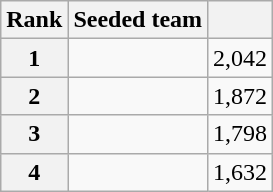<table class="wikitable">
<tr>
<th>Rank</th>
<th>Seeded team</th>
<th></th>
</tr>
<tr>
<th>1</th>
<td></td>
<td style="text-align:right">2,042</td>
</tr>
<tr>
<th>2</th>
<td></td>
<td style="text-align:right">1,872</td>
</tr>
<tr>
<th>3</th>
<td></td>
<td style="text-align:right">1,798</td>
</tr>
<tr>
<th>4</th>
<td></td>
<td style="text-align:right">1,632</td>
</tr>
</table>
